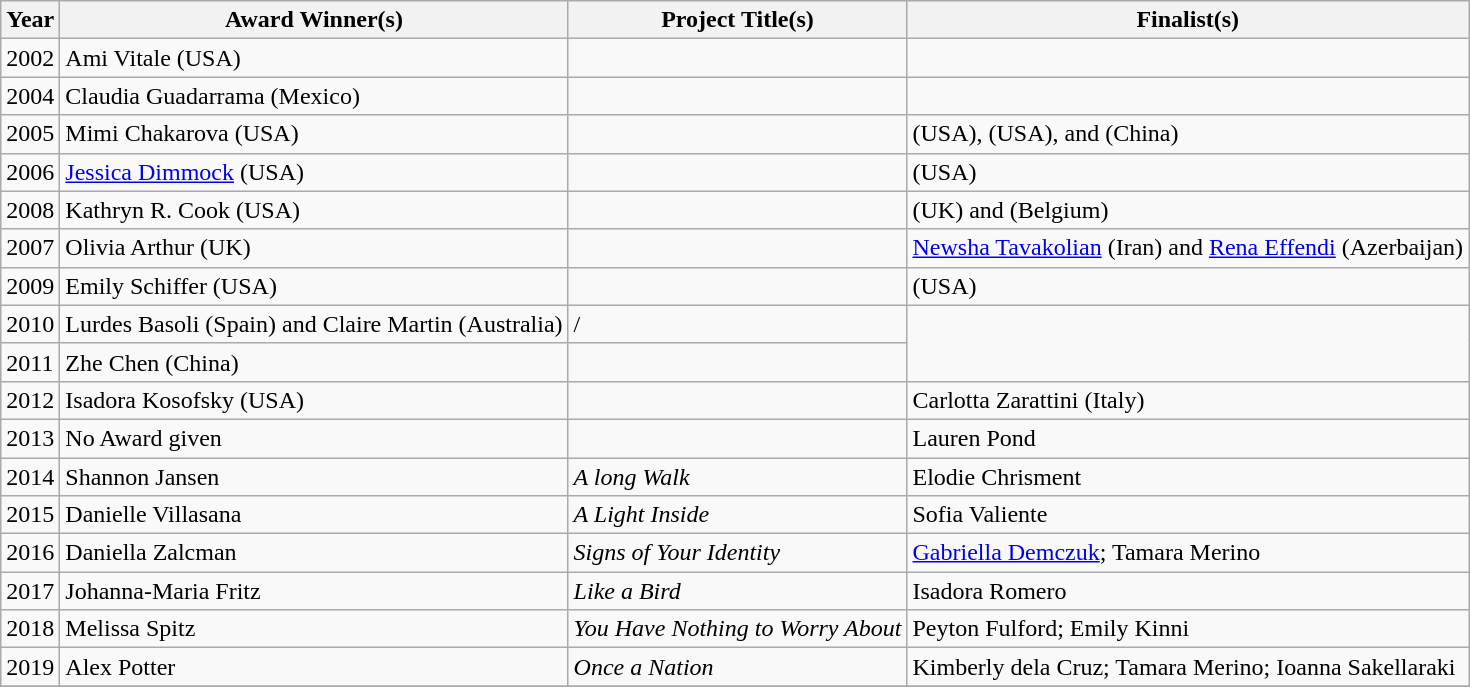<table class="wikitable">
<tr>
<th>Year</th>
<th>Award Winner(s)</th>
<th>Project Title(s)</th>
<th>Finalist(s)</th>
</tr>
<tr>
<td>2002</td>
<td>Ami Vitale (USA)</td>
<td></td>
<td></td>
</tr>
<tr>
<td>2004</td>
<td>Claudia Guadarrama (Mexico)</td>
<td></td>
<td></td>
</tr>
<tr>
<td>2005</td>
<td>Mimi Chakarova (USA)</td>
<td></td>
<td> (USA),  (USA), and  (China)</td>
</tr>
<tr>
<td>2006</td>
<td><a href='#'>Jessica Dimmock</a> (USA)</td>
<td></td>
<td> (USA)</td>
</tr>
<tr>
<td>2008</td>
<td>Kathryn R. Cook (USA)</td>
<td></td>
<td> (UK) and  (Belgium)</td>
</tr>
<tr>
<td>2007</td>
<td>Olivia Arthur (UK)</td>
<td></td>
<td><a href='#'>Newsha Tavakolian</a> (Iran) and <a href='#'>Rena Effendi</a> (Azerbaijan)</td>
</tr>
<tr>
<td>2009</td>
<td>Emily Schiffer (USA)</td>
<td></td>
<td> (USA)</td>
</tr>
<tr>
<td>2010</td>
<td>Lurdes Basoli (Spain) and Claire Martin (Australia)</td>
<td> / </td>
</tr>
<tr>
<td>2011</td>
<td>Zhe Chen (China)</td>
<td></td>
</tr>
<tr>
<td>2012</td>
<td>Isadora Kosofsky (USA)</td>
<td></td>
<td>Carlotta Zarattini (Italy)</td>
</tr>
<tr>
<td>2013</td>
<td>No Award given</td>
<td></td>
<td>Lauren Pond</td>
</tr>
<tr>
<td>2014</td>
<td>Shannon Jansen</td>
<td><em>A long Walk</em></td>
<td>Elodie Chrisment</td>
</tr>
<tr>
<td>2015</td>
<td>Danielle Villasana</td>
<td><em>A Light Inside</em></td>
<td>Sofia Valiente</td>
</tr>
<tr>
<td>2016</td>
<td>Daniella Zalcman</td>
<td><em>Signs of Your Identity</em></td>
<td><a href='#'>Gabriella Demczuk</a>; Tamara Merino</td>
</tr>
<tr>
<td>2017</td>
<td>Johanna-Maria Fritz</td>
<td><em>Like a Bird</em></td>
<td>Isadora Romero</td>
</tr>
<tr>
<td>2018</td>
<td>Melissa Spitz</td>
<td><em>You Have Nothing to Worry About</em></td>
<td>Peyton Fulford; Emily Kinni</td>
</tr>
<tr>
<td>2019</td>
<td>Alex Potter</td>
<td><em>Once a Nation</em></td>
<td>Kimberly dela Cruz; Tamara Merino; Ioanna Sakellaraki</td>
</tr>
<tr>
</tr>
</table>
